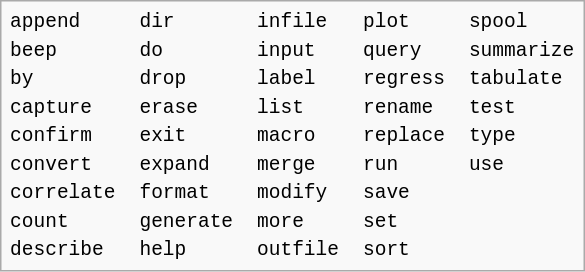<table class="infobox mw-collapsible">
<tr style="font-family:monospace;">
<td>append</td>
<td style="padding-left:1.0em;">dir</td>
<td style="padding-left:1.0em;">infile</td>
<td style="padding-left:1.0em;">plot</td>
<td style="padding-left:1.0em;">spool</td>
</tr>
<tr style="font-family:monospace;">
<td>beep</td>
<td style="padding-left:1.0em;">do</td>
<td style="padding-left:1.0em;">input</td>
<td style="padding-left:1.0em;">query</td>
<td style="padding-left:1.0em;">summarize</td>
</tr>
<tr style="font-family:monospace;">
<td>by</td>
<td style="padding-left:1.0em;">drop</td>
<td style="padding-left:1.0em;">label</td>
<td style="padding-left:1.0em;">regress</td>
<td style="padding-left:1.0em;">tabulate</td>
</tr>
<tr style="font-family:monospace;">
<td>capture</td>
<td style="padding-left:1.0em;">erase</td>
<td style="padding-left:1.0em;">list</td>
<td style="padding-left:1.0em;">rename</td>
<td style="padding-left:1.0em;">test</td>
</tr>
<tr style="font-family:monospace;">
<td>confirm</td>
<td style="padding-left:1.0em;">exit</td>
<td style="padding-left:1.0em;">macro</td>
<td style="padding-left:1.0em;">replace</td>
<td style="padding-left:1.0em;">type</td>
</tr>
<tr style="font-family:monospace;">
<td>convert</td>
<td style="padding-left:1.0em;">expand</td>
<td style="padding-left:1.0em;">merge</td>
<td style="padding-left:1.0em;">run</td>
<td style="padding-left:1.0em;">use</td>
</tr>
<tr style="font-family:monospace;">
<td>correlate</td>
<td style="padding-left:1.0em;">format</td>
<td style="padding-left:1.0em;">modify</td>
<td style="padding-left:1.0em;">save</td>
<td style="padding-left:1.0em;"></td>
</tr>
<tr style="font-family:monospace;">
<td>count</td>
<td style="padding-left:1.0em;">generate</td>
<td style="padding-left:1.0em;">more</td>
<td style="padding-left:1.0em;">set</td>
<td style="padding-left:1.0em;"></td>
</tr>
<tr style="font-family:monospace;">
<td>describe</td>
<td style="padding-left:1.0em;">help</td>
<td style="padding-left:1.0em;">outfile</td>
<td style="padding-left:1.0em;">sort</td>
<td style="padding-left:1.0em;"></td>
</tr>
</table>
